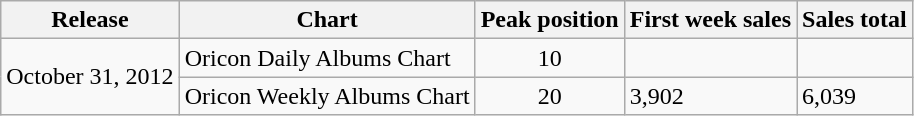<table class="wikitable">
<tr>
<th>Release</th>
<th>Chart</th>
<th>Peak position</th>
<th>First week sales</th>
<th>Sales total</th>
</tr>
<tr>
<td rowspan="3">October 31, 2012</td>
<td>Oricon Daily Albums Chart</td>
<td align="center">10</td>
<td></td>
<td></td>
</tr>
<tr>
<td>Oricon Weekly Albums Chart</td>
<td align="center">20</td>
<td>3,902</td>
<td>6,039</td>
</tr>
</table>
